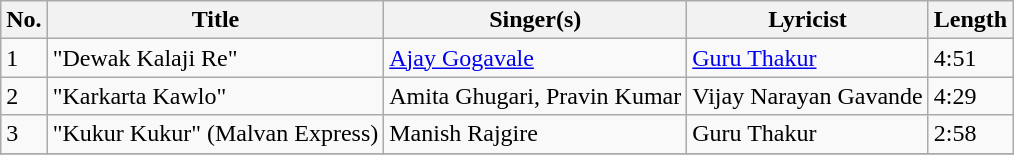<table class="wikitable">
<tr>
<th>No.</th>
<th>Title</th>
<th>Singer(s)</th>
<th>Lyricist</th>
<th>Length</th>
</tr>
<tr>
<td>1</td>
<td>"Dewak Kalaji Re"</td>
<td><a href='#'>Ajay Gogavale</a></td>
<td><a href='#'>Guru Thakur</a></td>
<td>4:51</td>
</tr>
<tr>
<td>2</td>
<td>"Karkarta Kawlo"</td>
<td>Amita Ghugari, Pravin Kumar</td>
<td>Vijay Narayan Gavande</td>
<td>4:29</td>
</tr>
<tr>
<td>3</td>
<td>"Kukur Kukur" (Malvan Express)</td>
<td>Manish Rajgire</td>
<td>Guru Thakur</td>
<td>2:58</td>
</tr>
<tr>
</tr>
</table>
